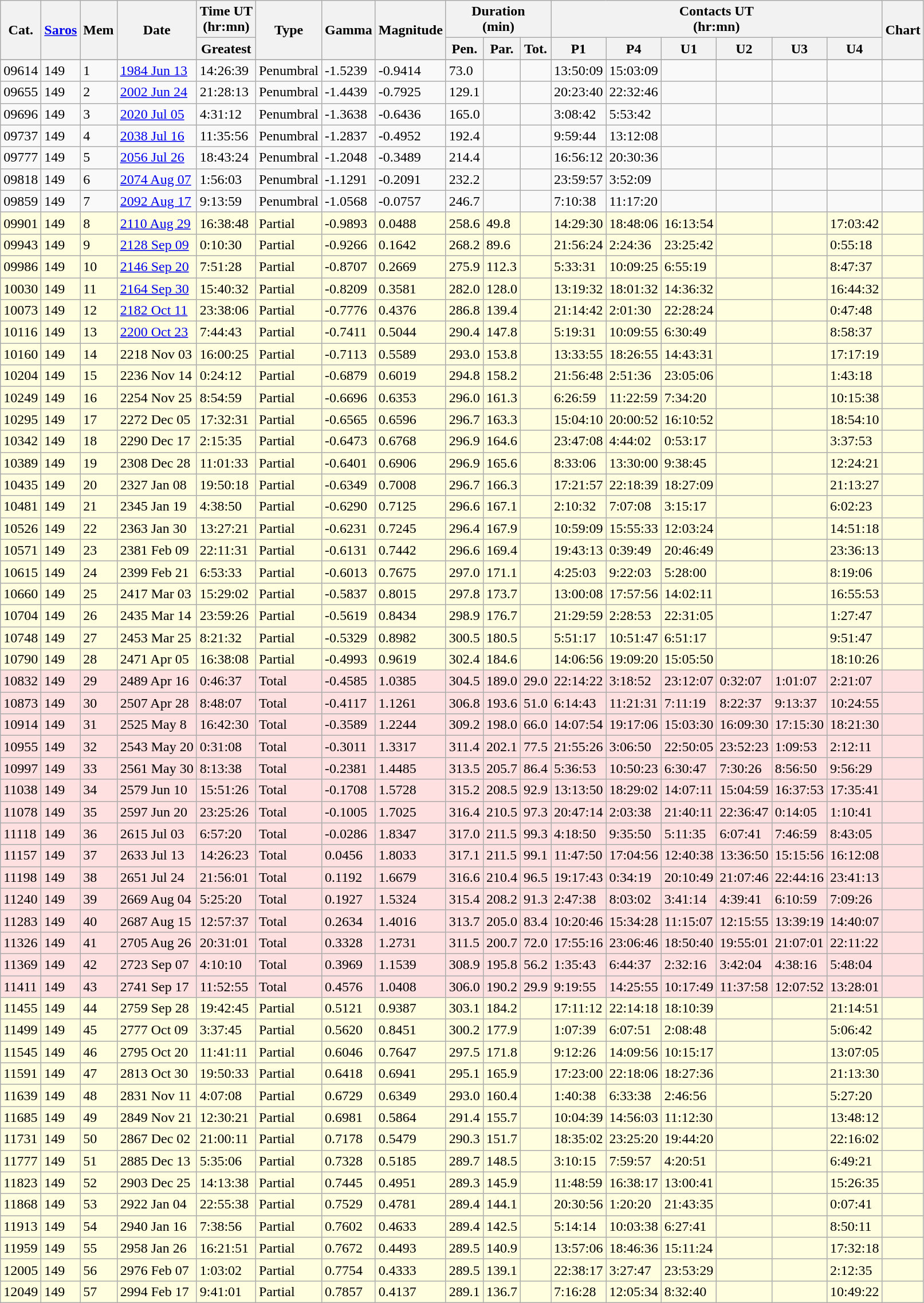<table class=wikitable>
<tr>
<th rowspan=2>Cat.</th>
<th rowspan=2><a href='#'>Saros</a></th>
<th rowspan=2>Mem</th>
<th rowspan=2>Date</th>
<th>Time UT<br>(hr:mn)</th>
<th rowspan=2>Type</th>
<th rowspan=2>Gamma</th>
<th rowspan=2>Magnitude</th>
<th colspan=3>Duration<br>(min)</th>
<th colspan=6>Contacts UT<br>(hr:mn)</th>
<th rowspan=2>Chart</th>
</tr>
<tr>
<th>Greatest</th>
<th>Pen.</th>
<th>Par.</th>
<th>Tot.</th>
<th>P1</th>
<th>P4</th>
<th>U1</th>
<th>U2</th>
<th>U3</th>
<th>U4</th>
</tr>
<tr>
</tr>
<tr>
<td>09614</td>
<td>149</td>
<td>1</td>
<td><a href='#'>1984 Jun 13</a></td>
<td>14:26:39</td>
<td>Penumbral</td>
<td>-1.5239</td>
<td>-0.9414</td>
<td>73.0</td>
<td></td>
<td></td>
<td>13:50:09</td>
<td>15:03:09</td>
<td></td>
<td></td>
<td></td>
<td></td>
<td></td>
</tr>
<tr>
<td>09655</td>
<td>149</td>
<td>2</td>
<td><a href='#'>2002 Jun 24</a></td>
<td>21:28:13</td>
<td>Penumbral</td>
<td>-1.4439</td>
<td>-0.7925</td>
<td>129.1</td>
<td></td>
<td></td>
<td>20:23:40</td>
<td>22:32:46</td>
<td></td>
<td></td>
<td></td>
<td></td>
<td></td>
</tr>
<tr>
<td>09696</td>
<td>149</td>
<td>3</td>
<td><a href='#'>2020 Jul 05</a></td>
<td>4:31:12</td>
<td>Penumbral</td>
<td>-1.3638</td>
<td>-0.6436</td>
<td>165.0</td>
<td></td>
<td></td>
<td>3:08:42</td>
<td>5:53:42</td>
<td></td>
<td></td>
<td></td>
<td></td>
<td></td>
</tr>
<tr>
<td>09737</td>
<td>149</td>
<td>4</td>
<td><a href='#'>2038 Jul 16</a></td>
<td>11:35:56</td>
<td>Penumbral</td>
<td>-1.2837</td>
<td>-0.4952</td>
<td>192.4</td>
<td></td>
<td></td>
<td>9:59:44</td>
<td>13:12:08</td>
<td></td>
<td></td>
<td></td>
<td></td>
<td></td>
</tr>
<tr>
<td>09777</td>
<td>149</td>
<td>5</td>
<td><a href='#'>2056 Jul 26</a></td>
<td>18:43:24</td>
<td>Penumbral</td>
<td>-1.2048</td>
<td>-0.3489</td>
<td>214.4</td>
<td></td>
<td></td>
<td>16:56:12</td>
<td>20:30:36</td>
<td></td>
<td></td>
<td></td>
<td></td>
<td></td>
</tr>
<tr>
<td>09818</td>
<td>149</td>
<td>6</td>
<td><a href='#'>2074 Aug 07</a></td>
<td>1:56:03</td>
<td>Penumbral</td>
<td>-1.1291</td>
<td>-0.2091</td>
<td>232.2</td>
<td></td>
<td></td>
<td>23:59:57</td>
<td>3:52:09</td>
<td></td>
<td></td>
<td></td>
<td></td>
<td></td>
</tr>
<tr>
<td>09859</td>
<td>149</td>
<td>7</td>
<td><a href='#'>2092 Aug 17</a></td>
<td>9:13:59</td>
<td>Penumbral</td>
<td>-1.0568</td>
<td>-0.0757</td>
<td>246.7</td>
<td></td>
<td></td>
<td>7:10:38</td>
<td>11:17:20</td>
<td></td>
<td></td>
<td></td>
<td></td>
<td></td>
</tr>
<tr bgcolor=#ffffe0>
<td>09901</td>
<td>149</td>
<td>8</td>
<td><a href='#'>2110 Aug 29</a></td>
<td>16:38:48</td>
<td>Partial</td>
<td>-0.9893</td>
<td>0.0488</td>
<td>258.6</td>
<td>49.8</td>
<td></td>
<td>14:29:30</td>
<td>18:48:06</td>
<td>16:13:54</td>
<td></td>
<td></td>
<td>17:03:42</td>
<td></td>
</tr>
<tr bgcolor=#ffffe0>
<td>09943</td>
<td>149</td>
<td>9</td>
<td><a href='#'>2128 Sep 09</a></td>
<td>0:10:30</td>
<td>Partial</td>
<td>-0.9266</td>
<td>0.1642</td>
<td>268.2</td>
<td>89.6</td>
<td></td>
<td>21:56:24</td>
<td>2:24:36</td>
<td>23:25:42</td>
<td></td>
<td></td>
<td>0:55:18</td>
<td></td>
</tr>
<tr bgcolor=#ffffe0>
<td>09986</td>
<td>149</td>
<td>10</td>
<td><a href='#'>2146 Sep 20</a></td>
<td>7:51:28</td>
<td>Partial</td>
<td>-0.8707</td>
<td>0.2669</td>
<td>275.9</td>
<td>112.3</td>
<td></td>
<td>5:33:31</td>
<td>10:09:25</td>
<td>6:55:19</td>
<td></td>
<td></td>
<td>8:47:37</td>
<td></td>
</tr>
<tr bgcolor=#ffffe0>
<td>10030</td>
<td>149</td>
<td>11</td>
<td><a href='#'>2164 Sep 30</a></td>
<td>15:40:32</td>
<td>Partial</td>
<td>-0.8209</td>
<td>0.3581</td>
<td>282.0</td>
<td>128.0</td>
<td></td>
<td>13:19:32</td>
<td>18:01:32</td>
<td>14:36:32</td>
<td></td>
<td></td>
<td>16:44:32</td>
<td></td>
</tr>
<tr bgcolor=#ffffe0>
<td>10073</td>
<td>149</td>
<td>12</td>
<td><a href='#'>2182 Oct 11</a></td>
<td>23:38:06</td>
<td>Partial</td>
<td>-0.7776</td>
<td>0.4376</td>
<td>286.8</td>
<td>139.4</td>
<td></td>
<td>21:14:42</td>
<td>2:01:30</td>
<td>22:28:24</td>
<td></td>
<td></td>
<td>0:47:48</td>
<td></td>
</tr>
<tr bgcolor=#ffffe0>
<td>10116</td>
<td>149</td>
<td>13</td>
<td><a href='#'>2200 Oct 23</a></td>
<td>7:44:43</td>
<td>Partial</td>
<td>-0.7411</td>
<td>0.5044</td>
<td>290.4</td>
<td>147.8</td>
<td></td>
<td>5:19:31</td>
<td>10:09:55</td>
<td>6:30:49</td>
<td></td>
<td></td>
<td>8:58:37</td>
<td></td>
</tr>
<tr bgcolor=#ffffe0>
<td>10160</td>
<td>149</td>
<td>14</td>
<td>2218 Nov 03</td>
<td>16:00:25</td>
<td>Partial</td>
<td>-0.7113</td>
<td>0.5589</td>
<td>293.0</td>
<td>153.8</td>
<td></td>
<td>13:33:55</td>
<td>18:26:55</td>
<td>14:43:31</td>
<td></td>
<td></td>
<td>17:17:19</td>
<td></td>
</tr>
<tr bgcolor=#ffffe0>
<td>10204</td>
<td>149</td>
<td>15</td>
<td>2236 Nov 14</td>
<td>0:24:12</td>
<td>Partial</td>
<td>-0.6879</td>
<td>0.6019</td>
<td>294.8</td>
<td>158.2</td>
<td></td>
<td>21:56:48</td>
<td>2:51:36</td>
<td>23:05:06</td>
<td></td>
<td></td>
<td>1:43:18</td>
<td></td>
</tr>
<tr bgcolor=#ffffe0>
<td>10249</td>
<td>149</td>
<td>16</td>
<td>2254 Nov 25</td>
<td>8:54:59</td>
<td>Partial</td>
<td>-0.6696</td>
<td>0.6353</td>
<td>296.0</td>
<td>161.3</td>
<td></td>
<td>6:26:59</td>
<td>11:22:59</td>
<td>7:34:20</td>
<td></td>
<td></td>
<td>10:15:38</td>
<td></td>
</tr>
<tr bgcolor=#ffffe0>
<td>10295</td>
<td>149</td>
<td>17</td>
<td>2272 Dec 05</td>
<td>17:32:31</td>
<td>Partial</td>
<td>-0.6565</td>
<td>0.6596</td>
<td>296.7</td>
<td>163.3</td>
<td></td>
<td>15:04:10</td>
<td>20:00:52</td>
<td>16:10:52</td>
<td></td>
<td></td>
<td>18:54:10</td>
<td></td>
</tr>
<tr bgcolor=#ffffe0>
<td>10342</td>
<td>149</td>
<td>18</td>
<td>2290 Dec 17</td>
<td>2:15:35</td>
<td>Partial</td>
<td>-0.6473</td>
<td>0.6768</td>
<td>296.9</td>
<td>164.6</td>
<td></td>
<td>23:47:08</td>
<td>4:44:02</td>
<td>0:53:17</td>
<td></td>
<td></td>
<td>3:37:53</td>
<td></td>
</tr>
<tr bgcolor=#ffffe0>
<td>10389</td>
<td>149</td>
<td>19</td>
<td>2308 Dec 28</td>
<td>11:01:33</td>
<td>Partial</td>
<td>-0.6401</td>
<td>0.6906</td>
<td>296.9</td>
<td>165.6</td>
<td></td>
<td>8:33:06</td>
<td>13:30:00</td>
<td>9:38:45</td>
<td></td>
<td></td>
<td>12:24:21</td>
<td></td>
</tr>
<tr bgcolor=#ffffe0>
<td>10435</td>
<td>149</td>
<td>20</td>
<td>2327 Jan 08</td>
<td>19:50:18</td>
<td>Partial</td>
<td>-0.6349</td>
<td>0.7008</td>
<td>296.7</td>
<td>166.3</td>
<td></td>
<td>17:21:57</td>
<td>22:18:39</td>
<td>18:27:09</td>
<td></td>
<td></td>
<td>21:13:27</td>
<td></td>
</tr>
<tr bgcolor=#ffffe0>
<td>10481</td>
<td>149</td>
<td>21</td>
<td>2345 Jan 19</td>
<td>4:38:50</td>
<td>Partial</td>
<td>-0.6290</td>
<td>0.7125</td>
<td>296.6</td>
<td>167.1</td>
<td></td>
<td>2:10:32</td>
<td>7:07:08</td>
<td>3:15:17</td>
<td></td>
<td></td>
<td>6:02:23</td>
<td></td>
</tr>
<tr bgcolor=#ffffe0>
<td>10526</td>
<td>149</td>
<td>22</td>
<td>2363 Jan 30</td>
<td>13:27:21</td>
<td>Partial</td>
<td>-0.6231</td>
<td>0.7245</td>
<td>296.4</td>
<td>167.9</td>
<td></td>
<td>10:59:09</td>
<td>15:55:33</td>
<td>12:03:24</td>
<td></td>
<td></td>
<td>14:51:18</td>
<td></td>
</tr>
<tr bgcolor=#ffffe0>
<td>10571</td>
<td>149</td>
<td>23</td>
<td>2381 Feb 09</td>
<td>22:11:31</td>
<td>Partial</td>
<td>-0.6131</td>
<td>0.7442</td>
<td>296.6</td>
<td>169.4</td>
<td></td>
<td>19:43:13</td>
<td>0:39:49</td>
<td>20:46:49</td>
<td></td>
<td></td>
<td>23:36:13</td>
<td></td>
</tr>
<tr bgcolor=#ffffe0>
<td>10615</td>
<td>149</td>
<td>24</td>
<td>2399 Feb 21</td>
<td>6:53:33</td>
<td>Partial</td>
<td>-0.6013</td>
<td>0.7675</td>
<td>297.0</td>
<td>171.1</td>
<td></td>
<td>4:25:03</td>
<td>9:22:03</td>
<td>5:28:00</td>
<td></td>
<td></td>
<td>8:19:06</td>
<td></td>
</tr>
<tr bgcolor=#ffffe0>
<td>10660</td>
<td>149</td>
<td>25</td>
<td>2417 Mar 03</td>
<td>15:29:02</td>
<td>Partial</td>
<td>-0.5837</td>
<td>0.8015</td>
<td>297.8</td>
<td>173.7</td>
<td></td>
<td>13:00:08</td>
<td>17:57:56</td>
<td>14:02:11</td>
<td></td>
<td></td>
<td>16:55:53</td>
<td></td>
</tr>
<tr bgcolor=#ffffe0>
<td>10704</td>
<td>149</td>
<td>26</td>
<td>2435 Mar 14</td>
<td>23:59:26</td>
<td>Partial</td>
<td>-0.5619</td>
<td>0.8434</td>
<td>298.9</td>
<td>176.7</td>
<td></td>
<td>21:29:59</td>
<td>2:28:53</td>
<td>22:31:05</td>
<td></td>
<td></td>
<td>1:27:47</td>
<td></td>
</tr>
<tr bgcolor=#ffffe0>
<td>10748</td>
<td>149</td>
<td>27</td>
<td>2453 Mar 25</td>
<td>8:21:32</td>
<td>Partial</td>
<td>-0.5329</td>
<td>0.8982</td>
<td>300.5</td>
<td>180.5</td>
<td></td>
<td>5:51:17</td>
<td>10:51:47</td>
<td>6:51:17</td>
<td></td>
<td></td>
<td>9:51:47</td>
<td></td>
</tr>
<tr bgcolor=#ffffe0>
<td>10790</td>
<td>149</td>
<td>28</td>
<td>2471 Apr 05</td>
<td>16:38:08</td>
<td>Partial</td>
<td>-0.4993</td>
<td>0.9619</td>
<td>302.4</td>
<td>184.6</td>
<td></td>
<td>14:06:56</td>
<td>19:09:20</td>
<td>15:05:50</td>
<td></td>
<td></td>
<td>18:10:26</td>
<td></td>
</tr>
<tr bgcolor=#ffe0e0>
<td>10832</td>
<td>149</td>
<td>29</td>
<td>2489 Apr 16</td>
<td>0:46:37</td>
<td>Total</td>
<td>-0.4585</td>
<td>1.0385</td>
<td>304.5</td>
<td>189.0</td>
<td>29.0</td>
<td>22:14:22</td>
<td>3:18:52</td>
<td>23:12:07</td>
<td>0:32:07</td>
<td>1:01:07</td>
<td>2:21:07</td>
<td></td>
</tr>
<tr bgcolor=#ffe0e0>
<td>10873</td>
<td>149</td>
<td>30</td>
<td>2507 Apr 28</td>
<td>8:48:07</td>
<td>Total</td>
<td>-0.4117</td>
<td>1.1261</td>
<td>306.8</td>
<td>193.6</td>
<td>51.0</td>
<td>6:14:43</td>
<td>11:21:31</td>
<td>7:11:19</td>
<td>8:22:37</td>
<td>9:13:37</td>
<td>10:24:55</td>
<td></td>
</tr>
<tr bgcolor=#ffe0e0>
<td>10914</td>
<td>149</td>
<td>31</td>
<td>2525 May 8</td>
<td>16:42:30</td>
<td>Total</td>
<td>-0.3589</td>
<td>1.2244</td>
<td>309.2</td>
<td>198.0</td>
<td>66.0</td>
<td>14:07:54</td>
<td>19:17:06</td>
<td>15:03:30</td>
<td>16:09:30</td>
<td>17:15:30</td>
<td>18:21:30</td>
<td></td>
</tr>
<tr bgcolor=#ffe0e0>
<td>10955</td>
<td>149</td>
<td>32</td>
<td>2543 May 20</td>
<td>0:31:08</td>
<td>Total</td>
<td>-0.3011</td>
<td>1.3317</td>
<td>311.4</td>
<td>202.1</td>
<td>77.5</td>
<td>21:55:26</td>
<td>3:06:50</td>
<td>22:50:05</td>
<td>23:52:23</td>
<td>1:09:53</td>
<td>2:12:11</td>
<td></td>
</tr>
<tr bgcolor=#ffe0e0>
<td>10997</td>
<td>149</td>
<td>33</td>
<td>2561 May 30</td>
<td>8:13:38</td>
<td>Total</td>
<td>-0.2381</td>
<td>1.4485</td>
<td>313.5</td>
<td>205.7</td>
<td>86.4</td>
<td>5:36:53</td>
<td>10:50:23</td>
<td>6:30:47</td>
<td>7:30:26</td>
<td>8:56:50</td>
<td>9:56:29</td>
<td></td>
</tr>
<tr bgcolor=#ffe0e0>
<td>11038</td>
<td>149</td>
<td>34</td>
<td>2579 Jun 10</td>
<td>15:51:26</td>
<td>Total</td>
<td>-0.1708</td>
<td>1.5728</td>
<td>315.2</td>
<td>208.5</td>
<td>92.9</td>
<td>13:13:50</td>
<td>18:29:02</td>
<td>14:07:11</td>
<td>15:04:59</td>
<td>16:37:53</td>
<td>17:35:41</td>
<td></td>
</tr>
<tr bgcolor=#ffe0e0>
<td>11078</td>
<td>149</td>
<td>35</td>
<td>2597 Jun 20</td>
<td>23:25:26</td>
<td>Total</td>
<td>-0.1005</td>
<td>1.7025</td>
<td>316.4</td>
<td>210.5</td>
<td>97.3</td>
<td>20:47:14</td>
<td>2:03:38</td>
<td>21:40:11</td>
<td>22:36:47</td>
<td>0:14:05</td>
<td>1:10:41</td>
<td></td>
</tr>
<tr bgcolor=#ffe0e0>
<td>11118</td>
<td>149</td>
<td>36</td>
<td>2615 Jul 03</td>
<td>6:57:20</td>
<td>Total</td>
<td>-0.0286</td>
<td>1.8347</td>
<td>317.0</td>
<td>211.5</td>
<td>99.3</td>
<td>4:18:50</td>
<td>9:35:50</td>
<td>5:11:35</td>
<td>6:07:41</td>
<td>7:46:59</td>
<td>8:43:05</td>
<td></td>
</tr>
<tr bgcolor=#ffe0e0>
<td>11157</td>
<td>149</td>
<td>37</td>
<td>2633 Jul 13</td>
<td>14:26:23</td>
<td>Total</td>
<td>0.0456</td>
<td>1.8033</td>
<td>317.1</td>
<td>211.5</td>
<td>99.1</td>
<td>11:47:50</td>
<td>17:04:56</td>
<td>12:40:38</td>
<td>13:36:50</td>
<td>15:15:56</td>
<td>16:12:08</td>
<td></td>
</tr>
<tr bgcolor=#ffe0e0>
<td>11198</td>
<td>149</td>
<td>38</td>
<td>2651 Jul 24</td>
<td>21:56:01</td>
<td>Total</td>
<td>0.1192</td>
<td>1.6679</td>
<td>316.6</td>
<td>210.4</td>
<td>96.5</td>
<td>19:17:43</td>
<td>0:34:19</td>
<td>20:10:49</td>
<td>21:07:46</td>
<td>22:44:16</td>
<td>23:41:13</td>
<td></td>
</tr>
<tr bgcolor=#ffe0e0>
<td>11240</td>
<td>149</td>
<td>39</td>
<td>2669 Aug 04</td>
<td>5:25:20</td>
<td>Total</td>
<td>0.1927</td>
<td>1.5324</td>
<td>315.4</td>
<td>208.2</td>
<td>91.3</td>
<td>2:47:38</td>
<td>8:03:02</td>
<td>3:41:14</td>
<td>4:39:41</td>
<td>6:10:59</td>
<td>7:09:26</td>
<td></td>
</tr>
<tr bgcolor=#ffe0e0>
<td>11283</td>
<td>149</td>
<td>40</td>
<td>2687 Aug 15</td>
<td>12:57:37</td>
<td>Total</td>
<td>0.2634</td>
<td>1.4016</td>
<td>313.7</td>
<td>205.0</td>
<td>83.4</td>
<td>10:20:46</td>
<td>15:34:28</td>
<td>11:15:07</td>
<td>12:15:55</td>
<td>13:39:19</td>
<td>14:40:07</td>
<td></td>
</tr>
<tr bgcolor=#ffe0e0>
<td>11326</td>
<td>149</td>
<td>41</td>
<td>2705 Aug 26</td>
<td>20:31:01</td>
<td>Total</td>
<td>0.3328</td>
<td>1.2731</td>
<td>311.5</td>
<td>200.7</td>
<td>72.0</td>
<td>17:55:16</td>
<td>23:06:46</td>
<td>18:50:40</td>
<td>19:55:01</td>
<td>21:07:01</td>
<td>22:11:22</td>
<td></td>
</tr>
<tr bgcolor=#ffe0e0>
<td>11369</td>
<td>149</td>
<td>42</td>
<td>2723 Sep 07</td>
<td>4:10:10</td>
<td>Total</td>
<td>0.3969</td>
<td>1.1539</td>
<td>308.9</td>
<td>195.8</td>
<td>56.2</td>
<td>1:35:43</td>
<td>6:44:37</td>
<td>2:32:16</td>
<td>3:42:04</td>
<td>4:38:16</td>
<td>5:48:04</td>
<td></td>
</tr>
<tr bgcolor=#ffe0e0>
<td>11411</td>
<td>149</td>
<td>43</td>
<td>2741 Sep 17</td>
<td>11:52:55</td>
<td>Total</td>
<td>0.4576</td>
<td>1.0408</td>
<td>306.0</td>
<td>190.2</td>
<td>29.9</td>
<td>9:19:55</td>
<td>14:25:55</td>
<td>10:17:49</td>
<td>11:37:58</td>
<td>12:07:52</td>
<td>13:28:01</td>
<td></td>
</tr>
<tr bgcolor=#ffffe0>
<td>11455</td>
<td>149</td>
<td>44</td>
<td>2759 Sep 28</td>
<td>19:42:45</td>
<td>Partial</td>
<td>0.5121</td>
<td>0.9387</td>
<td>303.1</td>
<td>184.2</td>
<td></td>
<td>17:11:12</td>
<td>22:14:18</td>
<td>18:10:39</td>
<td></td>
<td></td>
<td>21:14:51</td>
<td></td>
</tr>
<tr bgcolor=#ffffe0>
<td>11499</td>
<td>149</td>
<td>45</td>
<td>2777 Oct 09</td>
<td>3:37:45</td>
<td>Partial</td>
<td>0.5620</td>
<td>0.8451</td>
<td>300.2</td>
<td>177.9</td>
<td></td>
<td>1:07:39</td>
<td>6:07:51</td>
<td>2:08:48</td>
<td></td>
<td></td>
<td>5:06:42</td>
<td></td>
</tr>
<tr bgcolor=#ffffe0>
<td>11545</td>
<td>149</td>
<td>46</td>
<td>2795 Oct 20</td>
<td>11:41:11</td>
<td>Partial</td>
<td>0.6046</td>
<td>0.7647</td>
<td>297.5</td>
<td>171.8</td>
<td></td>
<td>9:12:26</td>
<td>14:09:56</td>
<td>10:15:17</td>
<td></td>
<td></td>
<td>13:07:05</td>
<td></td>
</tr>
<tr bgcolor=#ffffe0>
<td>11591</td>
<td>149</td>
<td>47</td>
<td>2813 Oct 30</td>
<td>19:50:33</td>
<td>Partial</td>
<td>0.6418</td>
<td>0.6941</td>
<td>295.1</td>
<td>165.9</td>
<td></td>
<td>17:23:00</td>
<td>22:18:06</td>
<td>18:27:36</td>
<td></td>
<td></td>
<td>21:13:30</td>
<td></td>
</tr>
<tr bgcolor=#ffffe0>
<td>11639</td>
<td>149</td>
<td>48</td>
<td>2831 Nov 11</td>
<td>4:07:08</td>
<td>Partial</td>
<td>0.6729</td>
<td>0.6349</td>
<td>293.0</td>
<td>160.4</td>
<td></td>
<td>1:40:38</td>
<td>6:33:38</td>
<td>2:46:56</td>
<td></td>
<td></td>
<td>5:27:20</td>
<td></td>
</tr>
<tr bgcolor=#ffffe0>
<td>11685</td>
<td>149</td>
<td>49</td>
<td>2849 Nov 21</td>
<td>12:30:21</td>
<td>Partial</td>
<td>0.6981</td>
<td>0.5864</td>
<td>291.4</td>
<td>155.7</td>
<td></td>
<td>10:04:39</td>
<td>14:56:03</td>
<td>11:12:30</td>
<td></td>
<td></td>
<td>13:48:12</td>
<td></td>
</tr>
<tr bgcolor=#ffffe0>
<td>11731</td>
<td>149</td>
<td>50</td>
<td>2867 Dec 02</td>
<td>21:00:11</td>
<td>Partial</td>
<td>0.7178</td>
<td>0.5479</td>
<td>290.3</td>
<td>151.7</td>
<td></td>
<td>18:35:02</td>
<td>23:25:20</td>
<td>19:44:20</td>
<td></td>
<td></td>
<td>22:16:02</td>
<td></td>
</tr>
<tr bgcolor=#ffffe0>
<td>11777</td>
<td>149</td>
<td>51</td>
<td>2885 Dec 13</td>
<td>5:35:06</td>
<td>Partial</td>
<td>0.7328</td>
<td>0.5185</td>
<td>289.7</td>
<td>148.5</td>
<td></td>
<td>3:10:15</td>
<td>7:59:57</td>
<td>4:20:51</td>
<td></td>
<td></td>
<td>6:49:21</td>
<td></td>
</tr>
<tr bgcolor=#ffffe0>
<td>11823</td>
<td>149</td>
<td>52</td>
<td>2903 Dec 25</td>
<td>14:13:38</td>
<td>Partial</td>
<td>0.7445</td>
<td>0.4951</td>
<td>289.3</td>
<td>145.9</td>
<td></td>
<td>11:48:59</td>
<td>16:38:17</td>
<td>13:00:41</td>
<td></td>
<td></td>
<td>15:26:35</td>
<td></td>
</tr>
<tr bgcolor=#ffffe0>
<td>11868</td>
<td>149</td>
<td>53</td>
<td>2922 Jan 04</td>
<td>22:55:38</td>
<td>Partial</td>
<td>0.7529</td>
<td>0.4781</td>
<td>289.4</td>
<td>144.1</td>
<td></td>
<td>20:30:56</td>
<td>1:20:20</td>
<td>21:43:35</td>
<td></td>
<td></td>
<td>0:07:41</td>
<td></td>
</tr>
<tr bgcolor=#ffffe0>
<td>11913</td>
<td>149</td>
<td>54</td>
<td>2940 Jan 16</td>
<td>7:38:56</td>
<td>Partial</td>
<td>0.7602</td>
<td>0.4633</td>
<td>289.4</td>
<td>142.5</td>
<td></td>
<td>5:14:14</td>
<td>10:03:38</td>
<td>6:27:41</td>
<td></td>
<td></td>
<td>8:50:11</td>
<td></td>
</tr>
<tr bgcolor=#ffffe0>
<td>11959</td>
<td>149</td>
<td>55</td>
<td>2958 Jan 26</td>
<td>16:21:51</td>
<td>Partial</td>
<td>0.7672</td>
<td>0.4493</td>
<td>289.5</td>
<td>140.9</td>
<td></td>
<td>13:57:06</td>
<td>18:46:36</td>
<td>15:11:24</td>
<td></td>
<td></td>
<td>17:32:18</td>
<td></td>
</tr>
<tr bgcolor=#ffffe0>
<td>12005</td>
<td>149</td>
<td>56</td>
<td>2976 Feb 07</td>
<td>1:03:02</td>
<td>Partial</td>
<td>0.7754</td>
<td>0.4333</td>
<td>289.5</td>
<td>139.1</td>
<td></td>
<td>22:38:17</td>
<td>3:27:47</td>
<td>23:53:29</td>
<td></td>
<td></td>
<td>2:12:35</td>
<td></td>
</tr>
<tr bgcolor=#ffffe0>
<td>12049</td>
<td>149</td>
<td>57</td>
<td>2994 Feb 17</td>
<td>9:41:01</td>
<td>Partial</td>
<td>0.7857</td>
<td>0.4137</td>
<td>289.1</td>
<td>136.7</td>
<td></td>
<td>7:16:28</td>
<td>12:05:34</td>
<td>8:32:40</td>
<td></td>
<td></td>
<td>10:49:22</td>
<td></td>
</tr>
</table>
